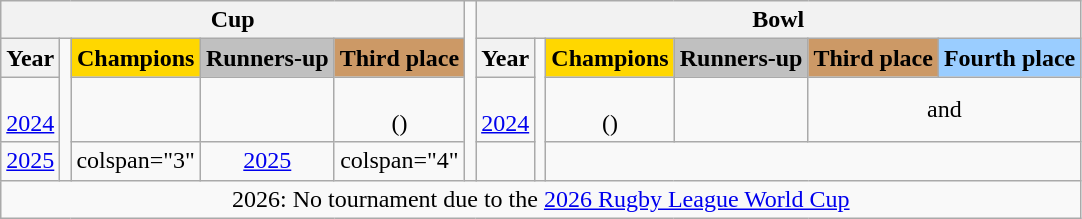<table class="wikitable" style="text-align:center;">
<tr>
<th colspan="5">Cup</th>
<td rowspan="4"></td>
<th colspan="6">Bowl</th>
</tr>
<tr>
<th>Year</th>
<td rowspan="3"></td>
<th style=background:gold;">Champions</th>
<th style=background:silver;">Runners-up</th>
<th style=background:#c96;">Third place</th>
<th>Year</th>
<td rowspan="3"></td>
<th style=background:gold;">Champions</th>
<th style=background:silver;">Runners-up</th>
<th style=background:#c96;">Third place</th>
<th style=background:#9acdff;">Fourth place</th>
</tr>
<tr>
<td><br><a href='#'>2024</a></td>
<td><strong></strong></td>
<td></td>
<td><br>()</td>
<td><br><a href='#'>2024</a></td>
<td><strong></strong><br>()</td>
<td></td>
<td colspan="2"> and </td>
</tr>
<tr>
<td><a href='#'>2025</a></td>
<td>colspan="3"</td>
<td><a href='#'>2025</a></td>
<td>colspan="4"</td>
</tr>
<tr>
<td colspan="13">2026: No tournament due to the <a href='#'>2026 Rugby League World Cup</a></td>
</tr>
</table>
